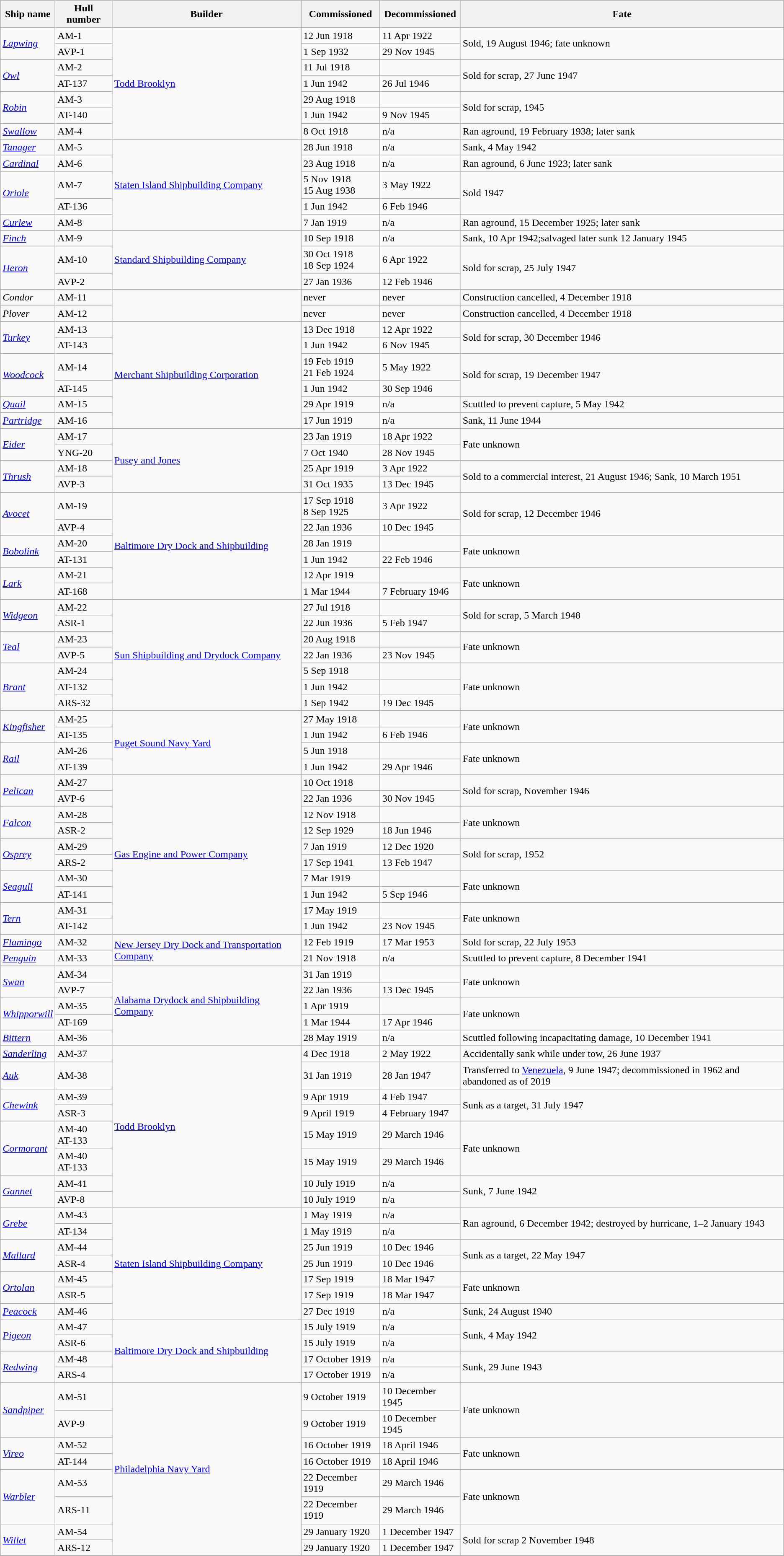<table class="wikitable sortable">
<tr>
<th>Ship name</th>
<th>Hull number</th>
<th>Builder</th>
<th>Commissioned</th>
<th>Decommissioned</th>
<th>Fate</th>
</tr>
<tr>
<td rowspan=2><a href='#'><em>Lapwing</em></a></td>
<td>AM-1</td>
<td rowspan=7><a href='#'>Todd Brooklyn</a></td>
<td>12 Jun 1918</td>
<td>11 Apr 1922</td>
<td rowspan=2>Sold, 19 August 1946; fate unknown</td>
</tr>
<tr>
<td>AVP-1</td>
<td>1 Sep 1932</td>
<td>29 Nov 1945</td>
</tr>
<tr>
<td rowspan=2><a href='#'><em>Owl</em></a></td>
<td>AM-2</td>
<td>11 Jul 1918</td>
<td></td>
<td rowspan=2>Sold for scrap, 27 June 1947</td>
</tr>
<tr>
<td>AT-137</td>
<td>1 Jun 1942</td>
<td>26 Jul 1946</td>
</tr>
<tr>
<td rowspan=2><a href='#'><em>Robin</em></a></td>
<td>AM-3</td>
<td>29 Aug 1918</td>
<td></td>
<td rowspan=2>Sold for scrap, 1945</td>
</tr>
<tr>
<td>AT-140</td>
<td>1 Jun 1942</td>
<td>9 Nov 1945</td>
</tr>
<tr>
<td><a href='#'><em>Swallow</em></a></td>
<td>AM-4</td>
<td>8 Oct 1918</td>
<td>n/a</td>
<td>Ran aground, 19 February 1938; later sank</td>
</tr>
<tr>
<td><a href='#'><em>Tanager</em></a></td>
<td>AM-5</td>
<td rowspan=5><a href='#'>Staten Island Shipbuilding Company</a></td>
<td>28 Jun 1918</td>
<td>n/a</td>
<td>Sank, 4 May 1942</td>
</tr>
<tr>
<td><a href='#'><em>Cardinal</em></a></td>
<td>AM-6</td>
<td>23 Aug 1918</td>
<td>n/a</td>
<td>Ran aground, 6 June 1923; later sank</td>
</tr>
<tr>
<td rowspan=2><a href='#'><em>Oriole</em></a></td>
<td>AM-7</td>
<td>5 Nov 1918<br>15 Aug 1938</td>
<td>3 May 1922</td>
<td rowspan=2>Sold 1947</td>
</tr>
<tr>
<td>AT-136</td>
<td>1 Jun 1942</td>
<td>6 Feb 1946</td>
</tr>
<tr>
<td><a href='#'><em>Curlew</em></a></td>
<td>AM-8</td>
<td>7 Jan 1919</td>
<td>n/a</td>
<td>Ran aground, 15 December 1925; later sank</td>
</tr>
<tr>
<td><a href='#'><em>Finch</em></a></td>
<td>AM-9</td>
<td rowspan=3><a href='#'>Standard Shipbuilding Company</a></td>
<td>10 Sep 1918</td>
<td>n/a</td>
<td>Sank, 10 Apr 1942;salvaged later sunk 12 January 1945</td>
</tr>
<tr>
<td rowspan=2><a href='#'><em>Heron</em></a></td>
<td>AM-10</td>
<td>30 Oct 1918<br>18 Sep 1924</td>
<td>6 Apr 1922</td>
<td rowspan=2>Sold for scrap, 25 July 1947</td>
</tr>
<tr>
<td>AVP-2</td>
<td>27 Jan 1936</td>
<td>12 Feb 1946</td>
</tr>
<tr>
<td><em>Condor</em></td>
<td>AM-11</td>
<td rowspan=2></td>
<td>never</td>
<td>never</td>
<td>Construction cancelled, 4 December 1918</td>
</tr>
<tr>
<td><em>Plover</em></td>
<td>AM-12</td>
<td>never</td>
<td>never</td>
<td>Construction cancelled, 4 December 1918</td>
</tr>
<tr>
<td rowspan=2><a href='#'><em>Turkey</em></a></td>
<td>AM-13</td>
<td rowspan=6><a href='#'>Merchant Shipbuilding Corporation</a></td>
<td>13 Dec 1918</td>
<td>12 Apr 1922</td>
<td rowspan=2>Sold for scrap, 30 December 1946</td>
</tr>
<tr>
<td>AT-143</td>
<td>1 Jun 1942</td>
<td>6 Nov 1945</td>
</tr>
<tr>
<td rowspan=2><a href='#'><em>Woodcock</em></a></td>
<td>AM-14</td>
<td>19 Feb 1919<br>21 Feb 1924</td>
<td>5 May 1922</td>
<td rowspan=2>Sold for scrap, 19 December 1947</td>
</tr>
<tr>
<td>AT-145</td>
<td>1 Jun 1942</td>
<td>30 Sep 1946</td>
</tr>
<tr>
<td><a href='#'><em>Quail</em></a></td>
<td>AM-15</td>
<td>29 Apr 1919</td>
<td>n/a</td>
<td>Scuttled to prevent capture, 5 May 1942</td>
</tr>
<tr>
<td><a href='#'><em>Partridge</em></a></td>
<td>AM-16</td>
<td>17 Jun 1919</td>
<td>n/a</td>
<td>Sank, 11 June 1944</td>
</tr>
<tr>
<td rowspan=2><a href='#'><em>Eider</em></a></td>
<td>AM-17</td>
<td rowspan=4><a href='#'>Pusey and Jones</a></td>
<td>23 Jan 1919</td>
<td>18 Apr 1922</td>
<td rowspan=2>Fate unknown</td>
</tr>
<tr>
<td>YNG-20</td>
<td>7 Oct 1940</td>
<td>28 Nov 1945</td>
</tr>
<tr>
<td rowspan=2><a href='#'><em>Thrush</em></a></td>
<td>AM-18</td>
<td>25 Apr 1919</td>
<td>3 Apr 1922</td>
<td rowspan=2>Sold to a commercial interest, 21 August 1946; Sank, 10 March 1951</td>
</tr>
<tr>
<td>AVP-3</td>
<td>31 Oct 1935</td>
<td>13 Dec 1945</td>
</tr>
<tr>
<td rowspan=2><a href='#'><em>Avocet</em></a></td>
<td>AM-19</td>
<td rowspan=6><a href='#'>Baltimore Dry Dock and Shipbuilding</a></td>
<td>17 Sep 1918<br>8 Sep 1925</td>
<td>3 Apr 1922</td>
<td rowspan=2>Sold for scrap, 12 December 1946</td>
</tr>
<tr>
<td>AVP-4</td>
<td>22 Jan 1936</td>
<td>10 Dec 1945</td>
</tr>
<tr>
<td rowspan=2><a href='#'><em>Bobolink</em></a></td>
<td>AM-20</td>
<td>28 Jan 1919</td>
<td></td>
<td rowspan=2>Fate unknown</td>
</tr>
<tr>
<td>AT-131</td>
<td>1 Jun 1942</td>
<td>22 Feb 1946</td>
</tr>
<tr>
<td rowspan=2><a href='#'><em>Lark</em></a></td>
<td>AM-21</td>
<td>12 Apr 1919</td>
<td></td>
<td rowspan=2>Fate unknown</td>
</tr>
<tr>
<td>AT-168</td>
<td>1 Mar 1944</td>
<td>7 February 1946</td>
</tr>
<tr>
<td rowspan=2><a href='#'><em>Widgeon</em></a></td>
<td>AM-22</td>
<td rowspan=7><a href='#'>Sun Shipbuilding and Drydock Company</a></td>
<td>27 Jul 1918</td>
<td></td>
<td rowspan=2>Sold for scrap, 5 March 1948</td>
</tr>
<tr>
<td>ASR-1</td>
<td>22 Jun 1936</td>
<td>5 Feb 1947</td>
</tr>
<tr>
<td rowspan=2><a href='#'><em>Teal</em></a></td>
<td>AM-23</td>
<td>20 Aug 1918</td>
<td></td>
<td rowspan=2>Fate unknown</td>
</tr>
<tr>
<td>AVP-5</td>
<td>22 Jan 1936</td>
<td>23 Nov 1945</td>
</tr>
<tr>
<td rowspan=3><a href='#'><em>Brant</em></a></td>
<td>AM-24</td>
<td>5 Sep 1918</td>
<td></td>
<td rowspan=3>Fate unknown</td>
</tr>
<tr>
<td>AT-132</td>
<td>1 Jun 1942</td>
<td></td>
</tr>
<tr>
<td>ARS-32</td>
<td>1 Sep 1942</td>
<td>19 Dec 1945</td>
</tr>
<tr>
<td rowspan=2><a href='#'><em>Kingfisher</em></a></td>
<td>AM-25</td>
<td rowspan=4><a href='#'>Puget Sound Navy Yard</a></td>
<td>27 May 1918</td>
<td></td>
<td rowspan=2>Fate unknown</td>
</tr>
<tr>
<td>AT-135</td>
<td>1 Jun 1942</td>
<td>6 Feb 1946</td>
</tr>
<tr>
<td rowspan=2><a href='#'><em>Rail</em></a></td>
<td>AM-26</td>
<td>5 Jun 1918</td>
<td></td>
<td rowspan=2>Fate unknown</td>
</tr>
<tr>
<td>AT-139</td>
<td>1 Jun 1942</td>
<td>29 Apr 1946</td>
</tr>
<tr>
<td rowspan=2><a href='#'><em>Pelican</em></a></td>
<td>AM-27</td>
<td rowspan=10><a href='#'>Gas Engine and Power Company</a></td>
<td>10 Oct 1918</td>
<td></td>
<td rowspan=2>Sold for scrap, November 1946</td>
</tr>
<tr>
<td>AVP-6</td>
<td>22 Jan 1936</td>
<td>30 Nov 1945</td>
</tr>
<tr>
<td rowspan=2><a href='#'><em>Falcon</em></a></td>
<td>AM-28</td>
<td>12 Nov 1918</td>
<td></td>
<td rowspan=2>Fate unknown</td>
</tr>
<tr>
<td>ASR-2</td>
<td>12 Sep 1929</td>
<td>18 Jun 1946</td>
</tr>
<tr>
<td rowspan=2><a href='#'><em>Osprey</em></a></td>
<td>AM-29</td>
<td>7 Jan 1919</td>
<td>12 Dec 1920</td>
<td rowspan=2>Sold for scrap, 1952</td>
</tr>
<tr>
<td>ARS-2</td>
<td>17 Sep 1941</td>
<td>13 Feb 1947</td>
</tr>
<tr>
<td rowspan=2><a href='#'><em>Seagull</em></a></td>
<td>AM-30</td>
<td>7 Mar 1919</td>
<td></td>
<td rowspan=2>Fate unknown</td>
</tr>
<tr>
<td>AT-141</td>
<td>1 Jun 1942</td>
<td>5 Sep 1946</td>
</tr>
<tr>
<td rowspan=2><a href='#'><em>Tern</em></a></td>
<td>AM-31</td>
<td>17 May 1919</td>
<td></td>
<td rowspan=2>Fate unknown</td>
</tr>
<tr>
<td>AT-142</td>
<td>1 Jun 1942</td>
<td>23 Nov 1945</td>
</tr>
<tr>
<td><a href='#'><em>Flamingo</em></a></td>
<td>AM-32</td>
<td rowspan=2><a href='#'>New Jersey Dry Dock and Transportation Company</a></td>
<td>12 Feb 1919</td>
<td>17 Mar 1953</td>
<td>Sold for scrap, 22 July 1953</td>
</tr>
<tr>
<td><a href='#'><em>Penguin</em></a></td>
<td>AM-33</td>
<td>21 Nov 1918</td>
<td>n/a</td>
<td>Scuttled to prevent capture, 8 December 1941</td>
</tr>
<tr>
<td rowspan=2><a href='#'><em>Swan</em></a></td>
<td>AM-34</td>
<td rowspan=5><a href='#'>Alabama Drydock and Shipbuilding Company</a></td>
<td>31 Jan 1919</td>
<td></td>
<td rowspan=2>Fate unknown</td>
</tr>
<tr>
<td>AVP-7</td>
<td>22 Jan 1936</td>
<td>13 Dec 1945</td>
</tr>
<tr>
<td rowspan=2><a href='#'><em>Whipporwill</em></a></td>
<td>AM-35</td>
<td>1 Apr 1919</td>
<td></td>
<td rowspan=2>Fate unknown</td>
</tr>
<tr>
<td>AT-169</td>
<td>1 Mar 1944</td>
<td>17 Apr 1946</td>
</tr>
<tr>
<td><a href='#'><em>Bittern</em></a></td>
<td>AM-36</td>
<td>28 May 1919</td>
<td>n/a</td>
<td>Scuttled following incapacitating damage, 10 December 1941</td>
</tr>
<tr>
<td><a href='#'><em>Sanderling</em></a></td>
<td>AM-37</td>
<td rowspan=8><a href='#'>Todd Brooklyn</a></td>
<td>4 Dec 1918</td>
<td>2 May 1922</td>
<td>Accidentally sank while under tow, 26 June 1937</td>
</tr>
<tr>
<td><a href='#'><em>Auk</em></a></td>
<td>AM-38</td>
<td>31 Jan 1919</td>
<td>28 Jan 1947</td>
<td>Transferred to <a href='#'>Venezuela</a>, 9 June 1947; decommissioned in 1962 and abandoned as of 2019</td>
</tr>
<tr>
<td rowspan=2><a href='#'><em>Chewink</em></a></td>
<td>AM-39</td>
<td>9 Apr 1919</td>
<td>4 Feb 1947</td>
<td rowspan=2>Sunk as a target, 31 July 1947</td>
</tr>
<tr>
<td>ASR-3</td>
<td>9 April 1919</td>
<td>4 February 1947</td>
</tr>
<tr>
<td rowspan=2><a href='#'><em>Cormorant</em></a></td>
<td>AM-40<br>AT-133</td>
<td>15 May 1919</td>
<td>29 March 1946</td>
<td rowspan=2>Fate unknown</td>
</tr>
<tr>
<td>AM-40<br>AT-133</td>
<td>15 May 1919</td>
<td>29 March 1946</td>
</tr>
<tr>
<td rowspan=2><a href='#'><em>Gannet</em></a></td>
<td>AM-41</td>
<td>10 July 1919</td>
<td>n/a</td>
<td rowspan=2>Sunk, 7 June 1942</td>
</tr>
<tr>
<td>AVP-8</td>
<td>10 July 1919</td>
<td>n/a</td>
</tr>
<tr>
<td rowspan=2><a href='#'><em>Grebe</em></a></td>
<td>AM-43</td>
<td rowspan=7><a href='#'>Staten Island Shipbuilding Company</a></td>
<td>1 May 1919</td>
<td>n/a</td>
<td rowspan=2>Ran aground, 6 December 1942; destroyed by hurricane, 1–2 January 1943</td>
</tr>
<tr>
<td>AT-134</td>
<td>1 May 1919</td>
<td>n/a</td>
</tr>
<tr>
<td rowspan=2><a href='#'><em>Mallard</em></a></td>
<td>AM-44</td>
<td>25 Jun 1919</td>
<td>10 Dec 1946</td>
<td rowspan=2>Sunk as a target, 22 May 1947</td>
</tr>
<tr>
<td>ASR-4</td>
<td>25 Jun 1919</td>
<td>10 Dec 1946</td>
</tr>
<tr>
<td rowspan=2><a href='#'><em>Ortolan</em></a></td>
<td>AM-45</td>
<td>17 Sep 1919</td>
<td>18 Mar 1947</td>
<td rowspan=2>Fate unknown</td>
</tr>
<tr>
<td>ASR-5</td>
<td>17 Sep 1919</td>
<td>18 Mar 1947</td>
</tr>
<tr>
<td><a href='#'><em>Peacock</em></a></td>
<td>AM-46</td>
<td>27 Dec 1919</td>
<td>n/a</td>
<td>Sunk, 24 August 1940</td>
</tr>
<tr>
<td rowspan=2><a href='#'><em>Pigeon</em></a></td>
<td>AM-47</td>
<td rowspan=4><a href='#'>Baltimore Dry Dock and Shipbuilding</a></td>
<td>15 July 1919</td>
<td>n/a</td>
<td rowspan=2>Sunk, 4 May 1942</td>
</tr>
<tr>
<td>ASR-6</td>
<td>15 July 1919</td>
<td>n/a</td>
</tr>
<tr>
<td rowspan=2><a href='#'><em>Redwing</em></a></td>
<td>AM-48</td>
<td>17 October 1919</td>
<td>n/a</td>
<td rowspan=2>Sunk, 29 June 1943</td>
</tr>
<tr>
<td>ARS-4</td>
<td>17 October 1919</td>
<td>n/a</td>
</tr>
<tr>
<td rowspan=2><a href='#'><em>Sandpiper</em></a></td>
<td>AM-51</td>
<td rowspan=8><a href='#'>Philadelphia Navy Yard</a></td>
<td>9 October 1919</td>
<td>10 December 1945</td>
<td rowspan=2>Fate unknown</td>
</tr>
<tr>
<td>AVP-9</td>
<td>9 October 1919</td>
<td>10 December 1945</td>
</tr>
<tr>
<td rowspan=2><a href='#'><em>Vireo</em></a></td>
<td>AM-52</td>
<td>16 October 1919</td>
<td>18 April 1946</td>
<td rowspan=2>Fate unknown</td>
</tr>
<tr>
<td>AT-144</td>
<td>16 October 1919</td>
<td>18 April 1946</td>
</tr>
<tr>
<td rowspan=2><a href='#'><em>Warbler</em></a></td>
<td>AM-53</td>
<td>22 December 1919</td>
<td>29 March 1946</td>
<td rowspan=2>Fate unknown</td>
</tr>
<tr>
<td>ARS-11</td>
<td>22 December 1919</td>
<td>29 March 1946</td>
</tr>
<tr>
<td rowspan=2><a href='#'><em>Willet</em></a></td>
<td>AM-54</td>
<td>29 January 1920</td>
<td>1 December 1947</td>
<td rowspan=2>Sold for scrap 2 November 1948</td>
</tr>
<tr>
<td>ARS-12</td>
<td>29 January 1920</td>
<td>1 December 1947</td>
</tr>
</table>
